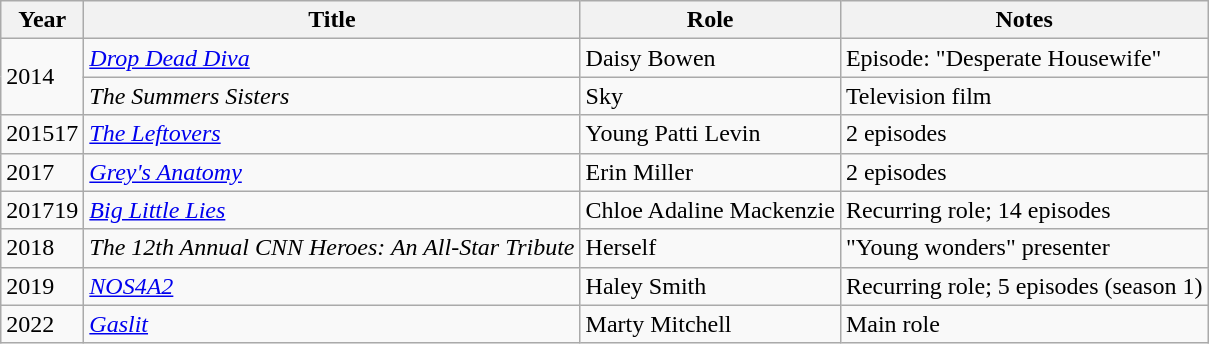<table class="wikitable sortable">
<tr>
<th>Year</th>
<th>Title</th>
<th>Role</th>
<th class="unsortable">Notes</th>
</tr>
<tr>
<td rowspan="2">2014</td>
<td><em><a href='#'>Drop Dead Diva</a></em></td>
<td>Daisy Bowen</td>
<td>Episode: "Desperate Housewife"</td>
</tr>
<tr>
<td><em>The Summers Sisters</em></td>
<td>Sky</td>
<td>Television film</td>
</tr>
<tr>
<td>201517</td>
<td><em><a href='#'>The Leftovers</a></em></td>
<td>Young Patti Levin</td>
<td>2 episodes</td>
</tr>
<tr>
<td>2017</td>
<td><em><a href='#'>Grey's Anatomy</a></em></td>
<td>Erin Miller</td>
<td>2 episodes</td>
</tr>
<tr>
<td>201719</td>
<td><em><a href='#'>Big Little Lies</a></em></td>
<td>Chloe Adaline Mackenzie</td>
<td>Recurring role; 14 episodes</td>
</tr>
<tr>
<td>2018</td>
<td><em>The 12th Annual CNN Heroes: An All-Star Tribute</em></td>
<td>Herself</td>
<td>"Young wonders" presenter</td>
</tr>
<tr>
<td>2019</td>
<td><em><a href='#'>NOS4A2</a></em></td>
<td>Haley Smith</td>
<td>Recurring role; 5 episodes (season 1)</td>
</tr>
<tr>
<td>2022</td>
<td><em><a href='#'>Gaslit</a></em></td>
<td>Marty Mitchell</td>
<td>Main role </td>
</tr>
</table>
